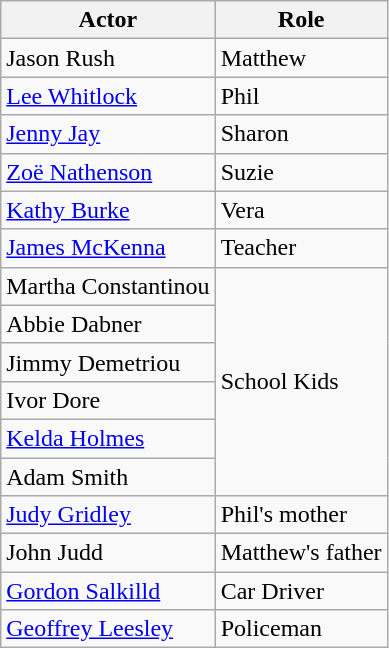<table class="wikitable">
<tr>
<th>Actor</th>
<th>Role</th>
</tr>
<tr>
<td>Jason Rush</td>
<td>Matthew</td>
</tr>
<tr>
<td><a href='#'>Lee Whitlock</a></td>
<td>Phil</td>
</tr>
<tr>
<td><a href='#'>Jenny Jay</a></td>
<td>Sharon</td>
</tr>
<tr>
<td><a href='#'>Zoë Nathenson</a></td>
<td>Suzie</td>
</tr>
<tr>
<td><a href='#'>Kathy Burke</a></td>
<td>Vera</td>
</tr>
<tr>
<td><a href='#'>James McKenna</a></td>
<td>Teacher</td>
</tr>
<tr>
<td>Martha Constantinou</td>
<td rowspan="6">School Kids</td>
</tr>
<tr>
<td>Abbie Dabner</td>
</tr>
<tr>
<td>Jimmy Demetriou</td>
</tr>
<tr>
<td>Ivor Dore</td>
</tr>
<tr>
<td><a href='#'>Kelda Holmes</a></td>
</tr>
<tr>
<td>Adam Smith</td>
</tr>
<tr>
<td><a href='#'>Judy Gridley</a></td>
<td>Phil's mother</td>
</tr>
<tr>
<td>John Judd</td>
<td>Matthew's father</td>
</tr>
<tr>
<td><a href='#'>Gordon Salkilld</a></td>
<td>Car Driver</td>
</tr>
<tr>
<td><a href='#'>Geoffrey Leesley</a></td>
<td>Policeman</td>
</tr>
</table>
